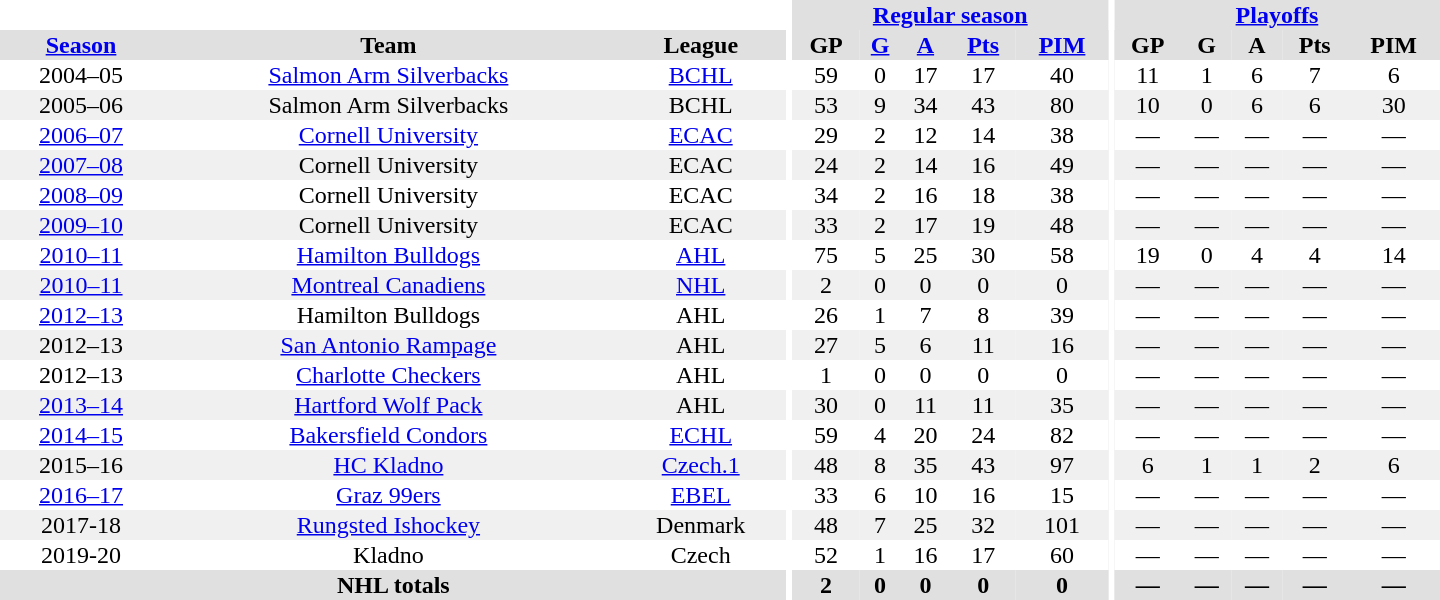<table border="0" cellpadding="1" cellspacing="0" style="text-align:center; width:60em">
<tr bgcolor="#e0e0e0">
<th colspan="3" bgcolor="#ffffff"></th>
<th rowspan="99" bgcolor="#ffffff"></th>
<th colspan="5"><a href='#'>Regular season</a></th>
<th rowspan="99" bgcolor="#ffffff"></th>
<th colspan="5"><a href='#'>Playoffs</a></th>
</tr>
<tr bgcolor="#e0e0e0">
<th><a href='#'>Season</a></th>
<th>Team</th>
<th>League</th>
<th>GP</th>
<th><a href='#'>G</a></th>
<th><a href='#'>A</a></th>
<th><a href='#'>Pts</a></th>
<th><a href='#'>PIM</a></th>
<th>GP</th>
<th>G</th>
<th>A</th>
<th>Pts</th>
<th>PIM</th>
</tr>
<tr ALIGN="center">
<td>2004–05</td>
<td><a href='#'>Salmon Arm Silverbacks</a></td>
<td><a href='#'>BCHL</a></td>
<td>59</td>
<td>0</td>
<td>17</td>
<td>17</td>
<td>40</td>
<td>11</td>
<td>1</td>
<td>6</td>
<td>7</td>
<td>6</td>
</tr>
<tr ALIGN="center" bgcolor="#f0f0f0">
<td>2005–06</td>
<td>Salmon Arm Silverbacks</td>
<td>BCHL</td>
<td>53</td>
<td>9</td>
<td>34</td>
<td>43</td>
<td>80</td>
<td>10</td>
<td>0</td>
<td>6</td>
<td>6</td>
<td>30</td>
</tr>
<tr ALIGN="center">
<td><a href='#'>2006–07</a></td>
<td><a href='#'>Cornell University</a></td>
<td><a href='#'>ECAC</a></td>
<td>29</td>
<td>2</td>
<td>12</td>
<td>14</td>
<td>38</td>
<td>—</td>
<td>—</td>
<td>—</td>
<td>—</td>
<td>—</td>
</tr>
<tr ALIGN="center" bgcolor="#f0f0f0">
<td><a href='#'>2007–08</a></td>
<td>Cornell University</td>
<td>ECAC</td>
<td>24</td>
<td>2</td>
<td>14</td>
<td>16</td>
<td>49</td>
<td>—</td>
<td>—</td>
<td>—</td>
<td>—</td>
<td>—</td>
</tr>
<tr ALIGN="center">
<td><a href='#'>2008–09</a></td>
<td>Cornell University</td>
<td>ECAC</td>
<td>34</td>
<td>2</td>
<td>16</td>
<td>18</td>
<td>38</td>
<td>—</td>
<td>—</td>
<td>—</td>
<td>—</td>
<td>—</td>
</tr>
<tr ALIGN="center" bgcolor="#f0f0f0">
<td><a href='#'>2009–10</a></td>
<td>Cornell University</td>
<td>ECAC</td>
<td>33</td>
<td>2</td>
<td>17</td>
<td>19</td>
<td>48</td>
<td>—</td>
<td>—</td>
<td>—</td>
<td>—</td>
<td>—</td>
</tr>
<tr ALIGN="center">
<td><a href='#'>2010–11</a></td>
<td><a href='#'>Hamilton Bulldogs</a></td>
<td><a href='#'>AHL</a></td>
<td>75</td>
<td>5</td>
<td>25</td>
<td>30</td>
<td>58</td>
<td>19</td>
<td>0</td>
<td>4</td>
<td>4</td>
<td>14</td>
</tr>
<tr ALIGN="center" bgcolor="#f0f0f0">
<td><a href='#'>2010–11</a></td>
<td><a href='#'>Montreal Canadiens</a></td>
<td><a href='#'>NHL</a></td>
<td>2</td>
<td>0</td>
<td>0</td>
<td>0</td>
<td>0</td>
<td>—</td>
<td>—</td>
<td>—</td>
<td>—</td>
<td>—</td>
</tr>
<tr ALIGN="center">
<td><a href='#'>2012–13</a></td>
<td>Hamilton Bulldogs</td>
<td>AHL</td>
<td>26</td>
<td>1</td>
<td>7</td>
<td>8</td>
<td>39</td>
<td>—</td>
<td>—</td>
<td>—</td>
<td>—</td>
<td>—</td>
</tr>
<tr ALIGN="center" bgcolor="#f0f0f0">
<td>2012–13</td>
<td><a href='#'>San Antonio Rampage</a></td>
<td>AHL</td>
<td>27</td>
<td>5</td>
<td>6</td>
<td>11</td>
<td>16</td>
<td>—</td>
<td>—</td>
<td>—</td>
<td>—</td>
<td>—</td>
</tr>
<tr ALIGN="center">
<td>2012–13</td>
<td><a href='#'>Charlotte Checkers</a></td>
<td>AHL</td>
<td>1</td>
<td>0</td>
<td>0</td>
<td>0</td>
<td>0</td>
<td>—</td>
<td>—</td>
<td>—</td>
<td>—</td>
<td>—</td>
</tr>
<tr ALIGN="center" bgcolor="#f0f0f0">
<td><a href='#'>2013–14</a></td>
<td><a href='#'>Hartford Wolf Pack</a></td>
<td>AHL</td>
<td>30</td>
<td>0</td>
<td>11</td>
<td>11</td>
<td>35</td>
<td>—</td>
<td>—</td>
<td>—</td>
<td>—</td>
<td>—</td>
</tr>
<tr ALIGN="center">
<td><a href='#'>2014–15</a></td>
<td><a href='#'>Bakersfield Condors</a></td>
<td><a href='#'>ECHL</a></td>
<td>59</td>
<td>4</td>
<td>20</td>
<td>24</td>
<td>82</td>
<td>—</td>
<td>—</td>
<td>—</td>
<td>—</td>
<td>—</td>
</tr>
<tr ALIGN="center" bgcolor="#f0f0f0">
<td>2015–16</td>
<td><a href='#'>HC Kladno</a></td>
<td><a href='#'>Czech.1</a></td>
<td>48</td>
<td>8</td>
<td>35</td>
<td>43</td>
<td>97</td>
<td>6</td>
<td>1</td>
<td>1</td>
<td>2</td>
<td>6</td>
</tr>
<tr ALIGN="center">
<td><a href='#'>2016–17</a></td>
<td><a href='#'>Graz 99ers</a></td>
<td><a href='#'>EBEL</a></td>
<td>33</td>
<td>6</td>
<td>10</td>
<td>16</td>
<td>15</td>
<td>—</td>
<td>—</td>
<td>—</td>
<td>—</td>
<td>—</td>
</tr>
<tr ALIGN="center" bgcolor="#f0f0f0">
<td>2017-18</td>
<td><a href='#'>Rungsted Ishockey</a></td>
<td>Denmark</td>
<td>48</td>
<td>7</td>
<td>25</td>
<td>32</td>
<td>101</td>
<td>—</td>
<td>—</td>
<td>—</td>
<td>—</td>
<td>—</td>
</tr>
<tr ALIGN="center">
<td>2019-20</td>
<td>Kladno</td>
<td>Czech</td>
<td>52</td>
<td>1</td>
<td>16</td>
<td>17</td>
<td>60</td>
<td>—</td>
<td>—</td>
<td>—</td>
<td>—</td>
<td>—</td>
</tr>
<tr bgcolor="#e0e0e0">
<th colspan="3">NHL totals</th>
<th>2</th>
<th>0</th>
<th>0</th>
<th>0</th>
<th>0</th>
<th>—</th>
<th>—</th>
<th>—</th>
<th>—</th>
<th>—</th>
</tr>
</table>
